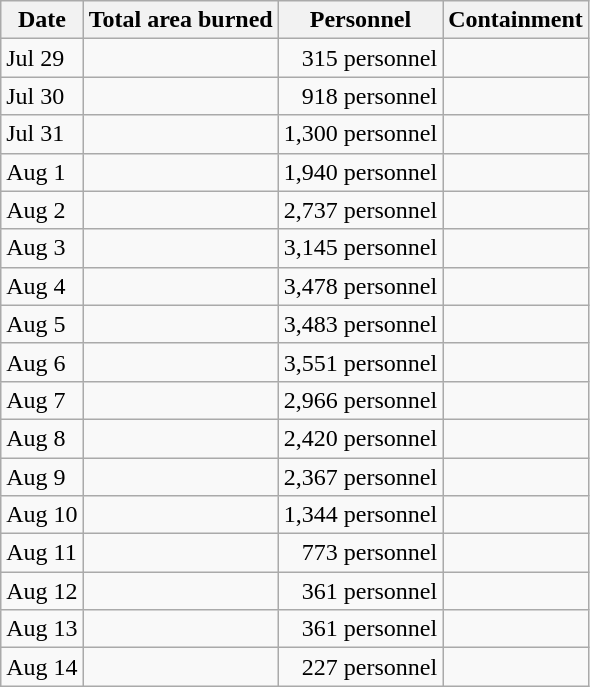<table class="wikitable" style="text-align: right;">
<tr>
<th>Date</th>
<th>Total area burned</th>
<th>Personnel</th>
<th>Containment</th>
</tr>
<tr>
<td style="text-align: left;">Jul 29</td>
<td></td>
<td>315 personnel</td>
<td style="text-align: left;"></td>
</tr>
<tr>
<td style="text-align: left;">Jul 30</td>
<td></td>
<td>918 personnel</td>
<td style="text-align: left;"></td>
</tr>
<tr>
<td style="text-align: left;">Jul 31</td>
<td></td>
<td>1,300 personnel</td>
<td style="text-align: left;"></td>
</tr>
<tr>
<td style="text-align: left;">Aug 1</td>
<td></td>
<td>1,940 personnel</td>
<td style="text-align: left;"></td>
</tr>
<tr>
<td style="text-align: left;">Aug 2</td>
<td></td>
<td>2,737 personnel</td>
<td style="text-align: left;"></td>
</tr>
<tr>
<td style="text-align: left;">Aug 3</td>
<td></td>
<td>3,145 personnel</td>
<td style="text-align: left;"></td>
</tr>
<tr>
<td style="text-align: left;">Aug 4</td>
<td></td>
<td>3,478 personnel</td>
<td style="text-align: left;"></td>
</tr>
<tr>
<td style="text-align: left;">Aug 5</td>
<td></td>
<td>3,483 personnel</td>
<td style="text-align: left;"></td>
</tr>
<tr>
<td style="text-align: left;">Aug 6</td>
<td></td>
<td>3,551 personnel</td>
<td style="text-align: left;"></td>
</tr>
<tr>
<td style="text-align: left;">Aug 7</td>
<td></td>
<td>2,966 personnel</td>
<td style="text-align: left;"></td>
</tr>
<tr>
<td style="text-align: left;">Aug 8</td>
<td></td>
<td>2,420 personnel</td>
<td style="text-align: left;"></td>
</tr>
<tr>
<td style="text-align: left;">Aug 9</td>
<td></td>
<td>2,367 personnel</td>
<td style="text-align: left;"></td>
</tr>
<tr>
<td style="text-align: left;">Aug 10</td>
<td></td>
<td>1,344 personnel</td>
<td style="text-align: left;"></td>
</tr>
<tr>
<td style="text-align: left;">Aug 11</td>
<td></td>
<td>773 personnel</td>
<td style="text-align: left;"></td>
</tr>
<tr>
<td style="text-align: left;">Aug 12</td>
<td></td>
<td>361 personnel</td>
<td style="text-align: left;"></td>
</tr>
<tr>
<td style="text-align: left;">Aug 13</td>
<td></td>
<td>361 personnel</td>
<td style="text-align: left;"></td>
</tr>
<tr>
<td style="text-align: left;">Aug 14</td>
<td></td>
<td>227 personnel</td>
<td style="text-align: left;"></td>
</tr>
</table>
